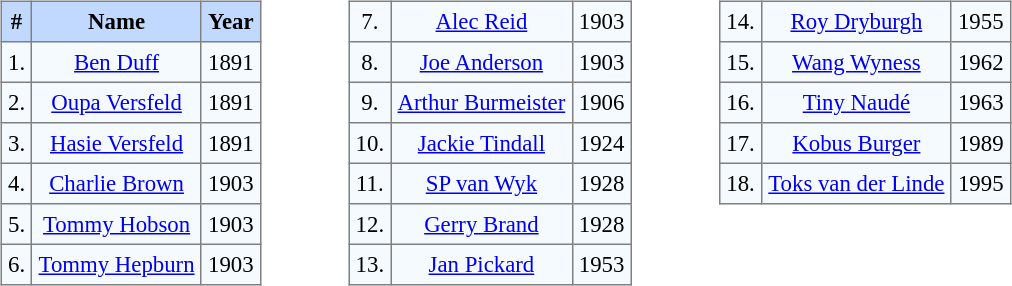<table>
<tr>
<td valign="top"><br><table border="1" cellpadding="4" cellspacing="0" style="text-align:center; font-size:95%; border-collapse:collapse;">
<tr style="background:#C1D8FF;">
<th>#</th>
<th>Name</th>
<th>Year</th>
</tr>
<tr style="background:#F5FAFF;">
<td>1.</td>
<td><a href='#'>Ben Duff</a></td>
<td>1891</td>
</tr>
<tr style="background:#F5FAFF;">
<td>2.</td>
<td><a href='#'>Oupa Versfeld</a></td>
<td>1891</td>
</tr>
<tr style="background:#F5FAFF;">
<td>3.</td>
<td><a href='#'>Hasie Versfeld</a></td>
<td>1891</td>
</tr>
<tr style="background:#F5FAFF;">
<td>4.</td>
<td><a href='#'>Charlie Brown</a></td>
<td>1903</td>
</tr>
<tr style="background:#F5FAFF;">
<td>5.</td>
<td><a href='#'>Tommy Hobson</a></td>
<td>1903</td>
</tr>
<tr style="background:#F5FAFF;">
<td>6.</td>
<td><a href='#'>Tommy Hepburn</a></td>
<td>1903</td>
</tr>
</table>
</td>
<td width="50"> </td>
<td valign="top"><br><table border="1" cellpadding="4" cellspacing="0" style="text-align:center; font-size:95%; border-collapse:collapse;">
<tr style="background:#F5FAFF;">
<td>7.</td>
<td><a href='#'>Alec Reid</a></td>
<td>1903</td>
</tr>
<tr style="background:#F5FAFF;">
<td>8.</td>
<td><a href='#'>Joe Anderson</a></td>
<td>1903</td>
</tr>
<tr style="background:#F5FAFF;">
<td>9.</td>
<td><a href='#'>Arthur Burmeister</a></td>
<td>1906</td>
</tr>
<tr style="background:#F5FAFF;">
<td>10.</td>
<td><a href='#'>Jackie Tindall</a></td>
<td>1924</td>
</tr>
<tr style="background:#F5FAFF;">
<td>11.</td>
<td><a href='#'>SP van Wyk</a></td>
<td>1928</td>
</tr>
<tr style="background:#F5FAFF;">
<td>12.</td>
<td><a href='#'>Gerry Brand</a></td>
<td>1928</td>
</tr>
<tr style="background:#F5FAFF;">
<td>13.</td>
<td><a href='#'>Jan Pickard</a></td>
<td>1953</td>
</tr>
</table>
</td>
<td width="50"> </td>
<td valign="top"><br><table border="1" cellpadding="4" cellspacing="0" style="text-align:center; font-size:95%; border-collapse:collapse;">
<tr style="background:#F5FAFF;">
<td>14.</td>
<td><a href='#'>Roy Dryburgh</a></td>
<td>1955</td>
</tr>
<tr style="background:#F5FAFF;">
<td>15.</td>
<td><a href='#'>Wang Wyness</a></td>
<td>1962</td>
</tr>
<tr style="background:#F5FAFF;">
<td>16.</td>
<td><a href='#'>Tiny Naudé</a></td>
<td>1963</td>
</tr>
<tr style="background:#F5FAFF;">
<td>17.</td>
<td><a href='#'>Kobus Burger</a></td>
<td>1989</td>
</tr>
<tr style="background:#F5FAFF;">
<td>18.</td>
<td><a href='#'>Toks van der Linde</a></td>
<td>1995</td>
</tr>
</table>
</td>
</tr>
</table>
